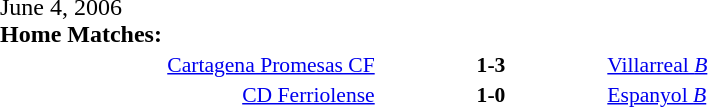<table width=100% cellspacing=1>
<tr>
<th width=20%></th>
<th width=12%></th>
<th width=20%></th>
<th></th>
</tr>
<tr>
<td>June 4, 2006<br><strong>Home Matches:</strong></td>
</tr>
<tr style=font-size:90%>
<td align=right><a href='#'>Cartagena Promesas CF</a></td>
<td align=center><strong>1-3</strong></td>
<td><a href='#'>Villarreal <em>B</em></a></td>
</tr>
<tr style=font-size:90%>
<td align=right><a href='#'>CD Ferriolense</a></td>
<td align=center><strong>1-0</strong></td>
<td><a href='#'>Espanyol <em>B</em></a></td>
</tr>
</table>
